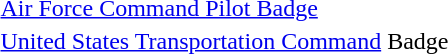<table>
<tr>
<td></td>
<td><a href='#'>Air Force Command Pilot Badge</a></td>
</tr>
<tr>
<td></td>
<td><a href='#'>United States Transportation Command</a> Badge</td>
</tr>
</table>
